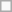<table class=wikitable>
<tr>
<td> </td>
</tr>
</table>
